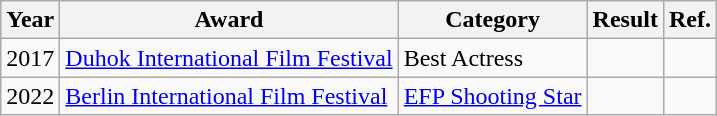<table class="wikitable">
<tr>
<th>Year</th>
<th>Award</th>
<th>Category</th>
<th>Result</th>
<th>Ref.</th>
</tr>
<tr>
<td>2017</td>
<td><a href='#'>Duhok International Film Festival</a></td>
<td>Best Actress</td>
<td></td>
<td></td>
</tr>
<tr>
<td>2022</td>
<td><a href='#'>Berlin International Film Festival</a></td>
<td><a href='#'>EFP Shooting Star</a></td>
<td></td>
<td></td>
</tr>
</table>
